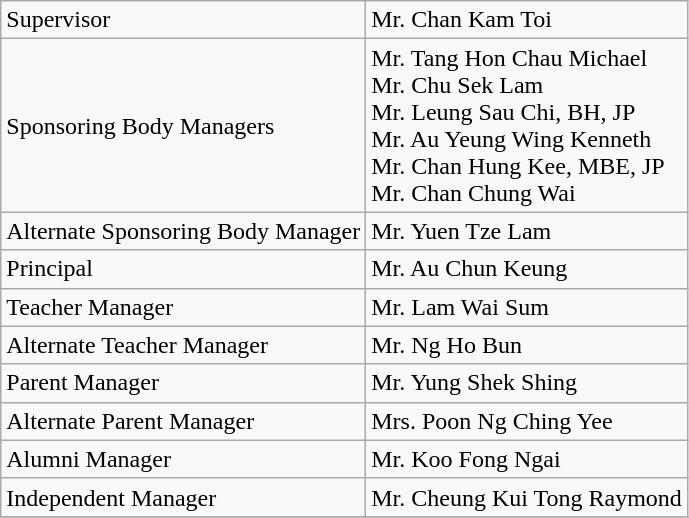<table class="wikitable">
<tr>
<td>Supervisor</td>
<td>Mr. Chan Kam Toi</td>
</tr>
<tr>
<td>Sponsoring Body Managers</td>
<td>Mr. Tang Hon Chau Michael<br>Mr. Chu Sek Lam<br>Mr. Leung Sau Chi, BH, JP<br>Mr. Au Yeung Wing Kenneth<br>Mr. Chan Hung Kee, MBE, JP<br>Mr. Chan Chung Wai</td>
</tr>
<tr>
<td>Alternate Sponsoring Body Manager</td>
<td>Mr. Yuen Tze Lam</td>
</tr>
<tr>
<td>Principal</td>
<td>Mr. Au Chun Keung</td>
</tr>
<tr>
<td>Teacher Manager</td>
<td>Mr. Lam Wai Sum</td>
</tr>
<tr>
<td>Alternate Teacher Manager</td>
<td>Mr. Ng Ho Bun</td>
</tr>
<tr>
<td>Parent Manager</td>
<td>Mr. Yung Shek Shing</td>
</tr>
<tr>
<td>Alternate Parent Manager</td>
<td>Mrs. Poon Ng Ching Yee</td>
</tr>
<tr>
<td>Alumni Manager</td>
<td>Mr. Koo Fong Ngai</td>
</tr>
<tr>
<td>Independent Manager</td>
<td>Mr. Cheung Kui Tong Raymond</td>
</tr>
<tr>
</tr>
</table>
